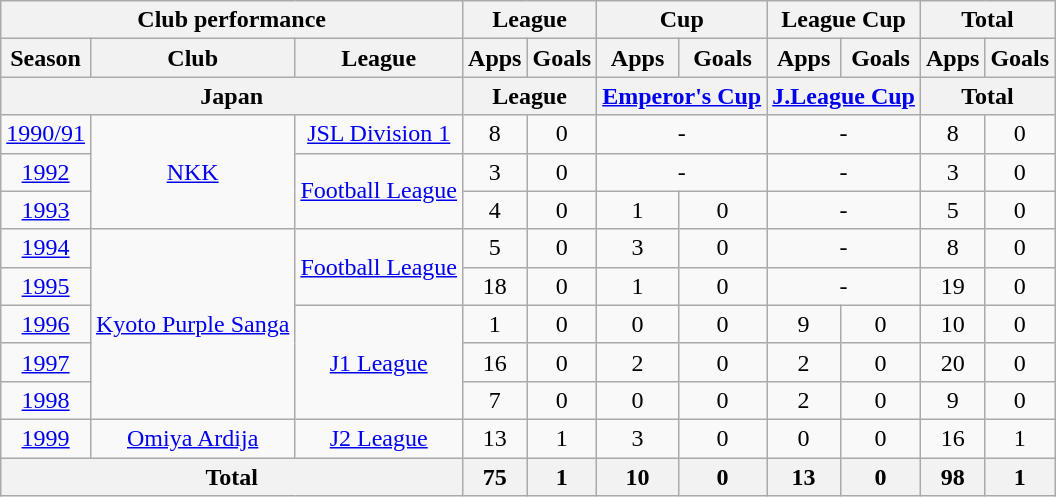<table class="wikitable" style="text-align:center;">
<tr>
<th colspan=3>Club performance</th>
<th colspan=2>League</th>
<th colspan=2>Cup</th>
<th colspan=2>League Cup</th>
<th colspan=2>Total</th>
</tr>
<tr>
<th>Season</th>
<th>Club</th>
<th>League</th>
<th>Apps</th>
<th>Goals</th>
<th>Apps</th>
<th>Goals</th>
<th>Apps</th>
<th>Goals</th>
<th>Apps</th>
<th>Goals</th>
</tr>
<tr>
<th colspan=3>Japan</th>
<th colspan=2>League</th>
<th colspan=2><a href='#'>Emperor's Cup</a></th>
<th colspan=2><a href='#'>J.League Cup</a></th>
<th colspan=2>Total</th>
</tr>
<tr>
<td><a href='#'>1990/91</a></td>
<td rowspan="3"><a href='#'>NKK</a></td>
<td><a href='#'>JSL Division 1</a></td>
<td>8</td>
<td>0</td>
<td colspan="2">-</td>
<td colspan="2">-</td>
<td>8</td>
<td>0</td>
</tr>
<tr>
<td><a href='#'>1992</a></td>
<td rowspan="2"><a href='#'>Football League</a></td>
<td>3</td>
<td>0</td>
<td colspan="2">-</td>
<td colspan="2">-</td>
<td>3</td>
<td>0</td>
</tr>
<tr>
<td><a href='#'>1993</a></td>
<td>4</td>
<td>0</td>
<td>1</td>
<td>0</td>
<td colspan="2">-</td>
<td>5</td>
<td>0</td>
</tr>
<tr>
<td><a href='#'>1994</a></td>
<td rowspan="5"><a href='#'>Kyoto Purple Sanga</a></td>
<td rowspan="2"><a href='#'>Football League</a></td>
<td>5</td>
<td>0</td>
<td>3</td>
<td>0</td>
<td colspan="2">-</td>
<td>8</td>
<td>0</td>
</tr>
<tr>
<td><a href='#'>1995</a></td>
<td>18</td>
<td>0</td>
<td>1</td>
<td>0</td>
<td colspan="2">-</td>
<td>19</td>
<td>0</td>
</tr>
<tr>
<td><a href='#'>1996</a></td>
<td rowspan="3"><a href='#'>J1 League</a></td>
<td>1</td>
<td>0</td>
<td>0</td>
<td>0</td>
<td>9</td>
<td>0</td>
<td>10</td>
<td>0</td>
</tr>
<tr>
<td><a href='#'>1997</a></td>
<td>16</td>
<td>0</td>
<td>2</td>
<td>0</td>
<td>2</td>
<td>0</td>
<td>20</td>
<td>0</td>
</tr>
<tr>
<td><a href='#'>1998</a></td>
<td>7</td>
<td>0</td>
<td>0</td>
<td>0</td>
<td>2</td>
<td>0</td>
<td>9</td>
<td>0</td>
</tr>
<tr>
<td><a href='#'>1999</a></td>
<td><a href='#'>Omiya Ardija</a></td>
<td><a href='#'>J2 League</a></td>
<td>13</td>
<td>1</td>
<td>3</td>
<td>0</td>
<td>0</td>
<td>0</td>
<td>16</td>
<td>1</td>
</tr>
<tr>
<th colspan=3>Total</th>
<th>75</th>
<th>1</th>
<th>10</th>
<th>0</th>
<th>13</th>
<th>0</th>
<th>98</th>
<th>1</th>
</tr>
</table>
